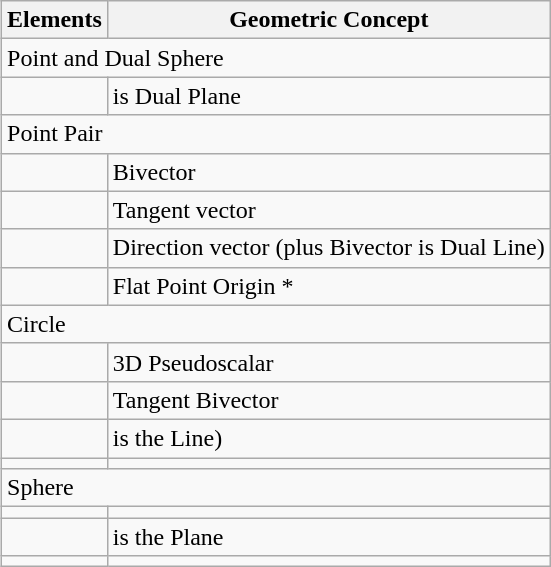<table class="wikitable mw-collapsible" style="float:right; margin-right: 10px">
<tr>
<th>Elements</th>
<th>Geometric Concept</th>
</tr>
<tr>
<td colspan="2">Point and Dual Sphere</td>
</tr>
<tr>
<td></td>
<td> is Dual Plane</td>
</tr>
<tr>
<td colspan="2">Point Pair</td>
</tr>
<tr>
<td></td>
<td>Bivector</td>
</tr>
<tr>
<td></td>
<td>Tangent vector</td>
</tr>
<tr>
<td></td>
<td>Direction vector (plus Bivector is Dual Line)</td>
</tr>
<tr>
<td></td>
<td>Flat Point Origin *</td>
</tr>
<tr>
<td colspan="2">Circle</td>
</tr>
<tr>
<td></td>
<td>3D Pseudoscalar</td>
</tr>
<tr>
<td></td>
<td>Tangent Bivector</td>
</tr>
<tr>
<td></td>
<td> is the Line)</td>
</tr>
<tr>
<td></td>
<td></td>
</tr>
<tr>
<td colspan="2">Sphere</td>
</tr>
<tr>
<td></td>
<td></td>
</tr>
<tr>
<td></td>
<td>is the Plane</td>
</tr>
<tr>
<td></td>
<td></td>
</tr>
</table>
